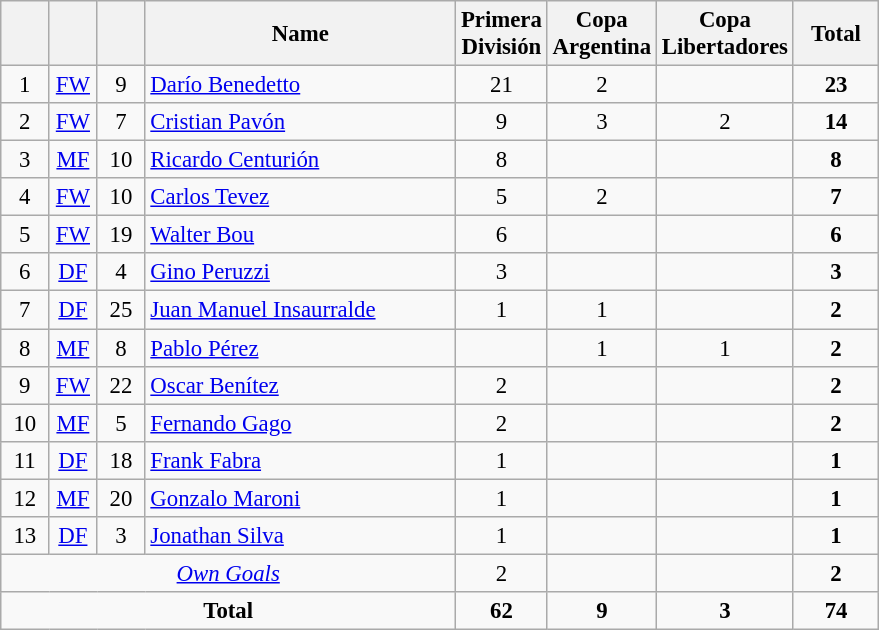<table class="wikitable sortable" style="font-size: 95%; text-align: center;">
<tr>
<th width=25></th>
<th width=25></th>
<th width=25></th>
<th width=200>Name</th>
<th width= 50>Primera División</th>
<th width= 50>Copa Argentina</th>
<th width= 50>Copa Libertadores</th>
<th width= 50>Total</th>
</tr>
<tr>
<td>1</td>
<td><a href='#'>FW</a></td>
<td>9</td>
<td align=left> <a href='#'>Darío Benedetto</a></td>
<td>21</td>
<td>2</td>
<td></td>
<td><strong>23</strong></td>
</tr>
<tr>
<td>2</td>
<td><a href='#'>FW</a></td>
<td>7</td>
<td align=left> <a href='#'>Cristian Pavón</a></td>
<td>9</td>
<td>3</td>
<td>2</td>
<td><strong>14</strong></td>
</tr>
<tr>
<td>3</td>
<td><a href='#'>MF</a></td>
<td>10</td>
<td align=left> <a href='#'>Ricardo Centurión</a></td>
<td>8</td>
<td></td>
<td></td>
<td><strong>8</strong></td>
</tr>
<tr>
<td>4</td>
<td><a href='#'>FW</a></td>
<td>10</td>
<td align=left> <a href='#'>Carlos Tevez</a></td>
<td>5</td>
<td>2</td>
<td></td>
<td><strong>7</strong></td>
</tr>
<tr>
<td>5</td>
<td><a href='#'>FW</a></td>
<td>19</td>
<td align=left> <a href='#'>Walter Bou</a></td>
<td>6</td>
<td></td>
<td></td>
<td><strong>6</strong></td>
</tr>
<tr>
<td>6</td>
<td><a href='#'>DF</a></td>
<td>4</td>
<td align=left> <a href='#'>Gino Peruzzi</a></td>
<td>3</td>
<td></td>
<td></td>
<td><strong>3</strong></td>
</tr>
<tr>
<td>7</td>
<td><a href='#'>DF</a></td>
<td>25</td>
<td align=left> <a href='#'>Juan Manuel Insaurralde</a></td>
<td>1</td>
<td>1</td>
<td></td>
<td><strong>2</strong></td>
</tr>
<tr>
<td>8</td>
<td><a href='#'>MF</a></td>
<td>8</td>
<td align=left> <a href='#'>Pablo Pérez</a></td>
<td></td>
<td>1</td>
<td>1</td>
<td><strong>2</strong></td>
</tr>
<tr>
<td>9</td>
<td><a href='#'>FW</a></td>
<td>22</td>
<td align=left> <a href='#'>Oscar Benítez</a></td>
<td>2</td>
<td></td>
<td></td>
<td><strong>2</strong></td>
</tr>
<tr>
<td>10</td>
<td><a href='#'>MF</a></td>
<td>5</td>
<td align=left> <a href='#'>Fernando Gago</a></td>
<td>2</td>
<td></td>
<td></td>
<td><strong>2</strong></td>
</tr>
<tr>
<td>11</td>
<td><a href='#'>DF</a></td>
<td>18</td>
<td align=left> <a href='#'>Frank Fabra</a></td>
<td>1</td>
<td></td>
<td></td>
<td><strong>1</strong></td>
</tr>
<tr>
<td>12</td>
<td><a href='#'>MF</a></td>
<td>20</td>
<td align=left> <a href='#'>Gonzalo Maroni</a></td>
<td>1</td>
<td></td>
<td></td>
<td><strong>1</strong></td>
</tr>
<tr>
<td>13</td>
<td><a href='#'>DF</a></td>
<td>3</td>
<td align=left> <a href='#'>Jonathan Silva</a></td>
<td>1</td>
<td></td>
<td></td>
<td><strong>1</strong></td>
</tr>
<tr>
<td colspan=4><em><a href='#'>Own Goals</a></em></td>
<td>2</td>
<td></td>
<td></td>
<td><strong>2</strong></td>
</tr>
<tr align=center>
<td colspan=4><strong>Total</strong></td>
<td><strong>62</strong></td>
<td><strong>9</strong></td>
<td><strong>3</strong></td>
<td><strong>74</strong></td>
</tr>
</table>
